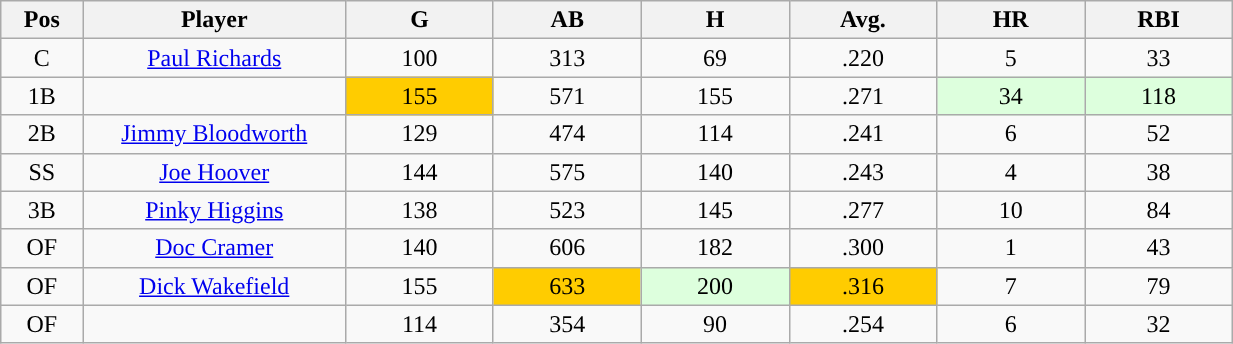<table class="wikitable sortable">
<tr>
<th bgcolor="#DDDDFF" width="5%">Pos</th>
<th bgcolor="#DDDDFF" width="16%">Player</th>
<th bgcolor="#DDDDFF" width="9%">G</th>
<th bgcolor="#DDDDFF" width="9%">AB</th>
<th bgcolor="#DDDDFF" width="9%">H</th>
<th bgcolor="#DDDDFF" width="9%">Avg.</th>
<th bgcolor="#DDDDFF" width="9%">HR</th>
<th bgcolor="#DDDDFF" width="9%">RBI</th>
</tr>
<tr align="center">
<td>C</td>
<td><a href='#'>Paul Richards</a></td>
<td>100</td>
<td>313</td>
<td>69</td>
<td>.220</td>
<td>5</td>
<td>33</td>
</tr>
<tr align="center">
<td>1B</td>
<td></td>
<td style="background:#fc0;">155</td>
<td>571</td>
<td>155</td>
<td>.271</td>
<td style="background:#DDFFDD;">34</td>
<td style="background:#DDFFDD;">118</td>
</tr>
<tr align="center">
<td>2B</td>
<td><a href='#'>Jimmy Bloodworth</a></td>
<td>129</td>
<td>474</td>
<td>114</td>
<td>.241</td>
<td>6</td>
<td>52</td>
</tr>
<tr align="center">
<td>SS</td>
<td><a href='#'>Joe Hoover</a></td>
<td>144</td>
<td>575</td>
<td>140</td>
<td>.243</td>
<td>4</td>
<td>38</td>
</tr>
<tr align="center">
<td>3B</td>
<td><a href='#'>Pinky Higgins</a></td>
<td>138</td>
<td>523</td>
<td>145</td>
<td>.277</td>
<td>10</td>
<td>84</td>
</tr>
<tr align="center">
<td>OF</td>
<td><a href='#'>Doc Cramer</a></td>
<td>140</td>
<td>606</td>
<td>182</td>
<td>.300</td>
<td>1</td>
<td>43</td>
</tr>
<tr align="center">
<td>OF</td>
<td><a href='#'>Dick Wakefield</a></td>
<td>155</td>
<td style="background:#fc0;">633</td>
<td style="background:#DDFFDD;">200</td>
<td style="background:#fc0;">.316</td>
<td>7</td>
<td>79</td>
</tr>
<tr align="center">
<td>OF</td>
<td></td>
<td>114</td>
<td>354</td>
<td>90</td>
<td>.254</td>
<td>6</td>
<td>32</td>
</tr>
</table>
